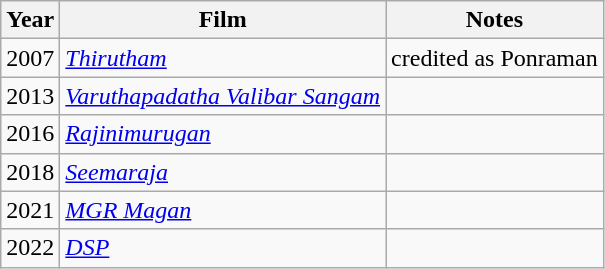<table class="wikitable">
<tr>
<th>Year</th>
<th>Film</th>
<th>Notes</th>
</tr>
<tr>
<td>2007</td>
<td><em><a href='#'>Thirutham</a></em></td>
<td>credited as Ponraman</td>
</tr>
<tr>
<td>2013</td>
<td><em><a href='#'>Varuthapadatha Valibar Sangam</a></em></td>
<td></td>
</tr>
<tr>
<td>2016</td>
<td><em><a href='#'>Rajinimurugan</a></em></td>
<td></td>
</tr>
<tr>
<td>2018</td>
<td><em><a href='#'>Seemaraja</a> </em></td>
<td></td>
</tr>
<tr>
<td>2021</td>
<td><em><a href='#'>MGR Magan</a></em></td>
<td></td>
</tr>
<tr>
<td>2022</td>
<td><em><a href='#'>DSP</a></em></td>
<td></td>
</tr>
</table>
